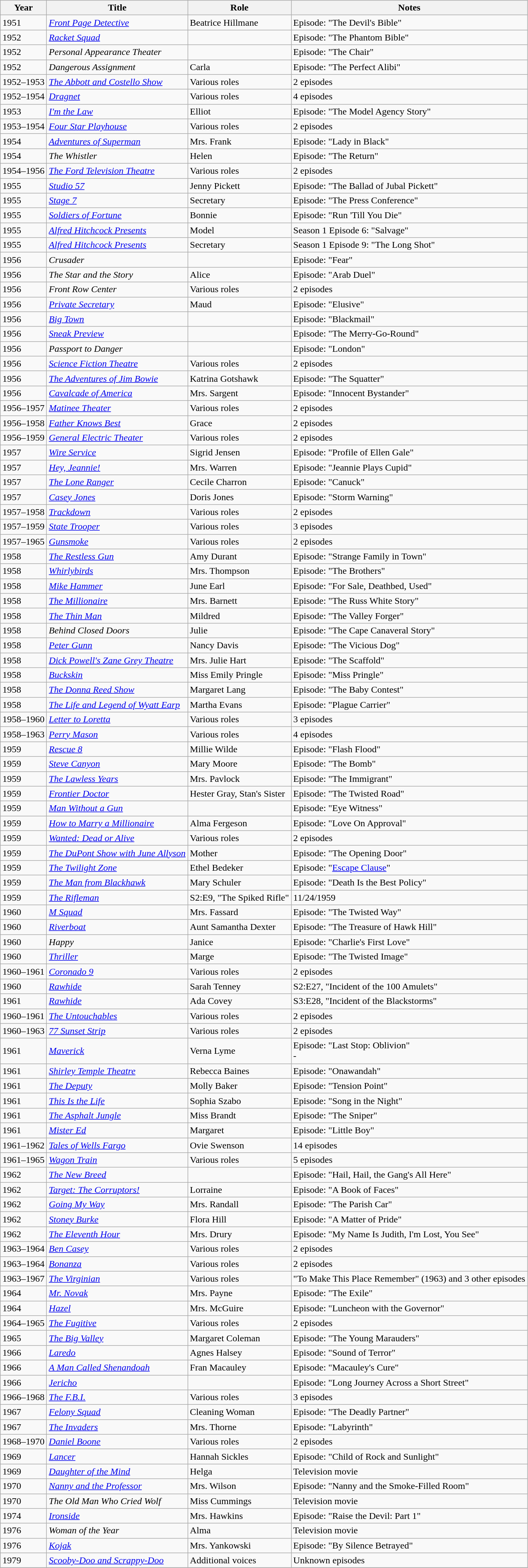<table class="wikitable sortable">
<tr>
<th>Year</th>
<th>Title</th>
<th>Role</th>
<th class="unsortable">Notes</th>
</tr>
<tr>
<td>1951</td>
<td><em><a href='#'>Front Page Detective</a></em></td>
<td>Beatrice Hillmane</td>
<td>Episode: "The Devil's Bible"</td>
</tr>
<tr>
<td>1952</td>
<td><em><a href='#'>Racket Squad</a></em></td>
<td></td>
<td>Episode: "The Phantom Bible"</td>
</tr>
<tr>
<td>1952</td>
<td><em>Personal Appearance Theater</em></td>
<td></td>
<td>Episode: "The Chair"</td>
</tr>
<tr>
<td>1952</td>
<td><em>Dangerous Assignment</em></td>
<td>Carla</td>
<td>Episode: "The Perfect Alibi"</td>
</tr>
<tr>
<td>1952–1953</td>
<td><em><a href='#'>The Abbott and Costello Show</a></em></td>
<td>Various roles</td>
<td>2 episodes</td>
</tr>
<tr>
<td>1952–1954</td>
<td><em><a href='#'>Dragnet</a></em></td>
<td>Various roles</td>
<td>4 episodes</td>
</tr>
<tr>
<td>1953</td>
<td><em><a href='#'>I'm the Law</a></em></td>
<td>Elliot</td>
<td>Episode: "The Model Agency Story"</td>
</tr>
<tr>
<td>1953–1954</td>
<td><em><a href='#'>Four Star Playhouse</a></em></td>
<td>Various roles</td>
<td>2 episodes</td>
</tr>
<tr>
<td>1954</td>
<td><em><a href='#'>Adventures of Superman</a></em></td>
<td>Mrs. Frank</td>
<td>Episode: "Lady in Black"</td>
</tr>
<tr>
<td>1954</td>
<td><em>The Whistler</em></td>
<td>Helen</td>
<td>Episode: "The Return"</td>
</tr>
<tr>
<td>1954–1956</td>
<td><em><a href='#'>The Ford Television Theatre</a></em></td>
<td>Various roles</td>
<td>2 episodes</td>
</tr>
<tr>
<td>1955</td>
<td><em><a href='#'>Studio 57</a></em></td>
<td>Jenny Pickett</td>
<td>Episode: "The Ballad of Jubal Pickett"</td>
</tr>
<tr>
<td>1955</td>
<td><em><a href='#'>Stage 7</a></em></td>
<td>Secretary</td>
<td>Episode: "The Press Conference"</td>
</tr>
<tr>
<td>1955</td>
<td><em><a href='#'>Soldiers of Fortune</a></em></td>
<td>Bonnie</td>
<td>Episode: "Run 'Till You Die"</td>
</tr>
<tr>
<td>1955</td>
<td><em><a href='#'>Alfred Hitchcock Presents</a></em></td>
<td>Model</td>
<td>Season 1 Episode 6: "Salvage"</td>
</tr>
<tr>
<td>1955</td>
<td><em><a href='#'>Alfred Hitchcock Presents</a></em></td>
<td>Secretary</td>
<td>Season 1 Episode 9: "The Long Shot"</td>
</tr>
<tr>
<td>1956</td>
<td><em>Crusader</em></td>
<td></td>
<td>Episode: "Fear"</td>
</tr>
<tr>
<td>1956</td>
<td><em>The Star and the Story</em></td>
<td>Alice</td>
<td>Episode: "Arab Duel"</td>
</tr>
<tr>
<td>1956</td>
<td><em>Front Row Center</em></td>
<td>Various roles</td>
<td>2 episodes</td>
</tr>
<tr>
<td>1956</td>
<td><em><a href='#'>Private Secretary</a></em></td>
<td>Maud</td>
<td>Episode: "Elusive"</td>
</tr>
<tr>
<td>1956</td>
<td><em><a href='#'>Big Town</a></em></td>
<td></td>
<td>Episode: "Blackmail"</td>
</tr>
<tr>
<td>1956</td>
<td><em><a href='#'>Sneak Preview</a></em></td>
<td></td>
<td>Episode: "The Merry-Go-Round"</td>
</tr>
<tr>
<td>1956</td>
<td><em>Passport to Danger</em></td>
<td></td>
<td>Episode: "London"</td>
</tr>
<tr>
<td>1956</td>
<td><em><a href='#'>Science Fiction Theatre</a></em></td>
<td>Various roles</td>
<td>2 episodes</td>
</tr>
<tr>
<td>1956</td>
<td><em><a href='#'>The Adventures of Jim Bowie</a></em></td>
<td>Katrina Gotshawk</td>
<td>Episode: "The Squatter"</td>
</tr>
<tr>
<td>1956</td>
<td><em><a href='#'>Cavalcade of America</a></em></td>
<td>Mrs. Sargent</td>
<td>Episode: "Innocent Bystander"</td>
</tr>
<tr>
<td>1956–1957</td>
<td><em><a href='#'>Matinee Theater</a></em></td>
<td>Various roles</td>
<td>2 episodes</td>
</tr>
<tr>
<td>1956–1958</td>
<td><em><a href='#'>Father Knows Best</a></em></td>
<td>Grace</td>
<td>2 episodes</td>
</tr>
<tr>
<td>1956–1959</td>
<td><em><a href='#'>General Electric Theater</a></em></td>
<td>Various roles</td>
<td>2 episodes</td>
</tr>
<tr>
<td>1957</td>
<td><em><a href='#'>Wire Service</a></em></td>
<td>Sigrid Jensen</td>
<td>Episode: "Profile of Ellen Gale"</td>
</tr>
<tr>
<td>1957</td>
<td><em><a href='#'>Hey, Jeannie!</a></em></td>
<td>Mrs. Warren</td>
<td>Episode: "Jeannie Plays Cupid"</td>
</tr>
<tr>
<td>1957</td>
<td><em><a href='#'>The Lone Ranger</a></em></td>
<td>Cecile Charron</td>
<td>Episode: "Canuck"</td>
</tr>
<tr>
<td>1957</td>
<td><em><a href='#'>Casey Jones</a></em></td>
<td>Doris Jones</td>
<td>Episode: "Storm Warning"</td>
</tr>
<tr>
<td>1957–1958</td>
<td><em><a href='#'>Trackdown</a></em></td>
<td>Various roles</td>
<td>2 episodes</td>
</tr>
<tr>
<td>1957–1959</td>
<td><em><a href='#'>State Trooper</a></em></td>
<td>Various roles</td>
<td>3 episodes</td>
</tr>
<tr>
<td>1957–1965</td>
<td><em><a href='#'>Gunsmoke</a></em></td>
<td>Various roles</td>
<td>2 episodes</td>
</tr>
<tr>
<td>1958</td>
<td><em><a href='#'>The Restless Gun</a></em></td>
<td>Amy Durant</td>
<td>Episode: "Strange Family in Town"</td>
</tr>
<tr>
<td>1958</td>
<td><em><a href='#'>Whirlybirds</a></em></td>
<td>Mrs. Thompson</td>
<td>Episode: "The Brothers"</td>
</tr>
<tr>
<td>1958</td>
<td><em><a href='#'>Mike Hammer</a></em></td>
<td>June Earl</td>
<td>Episode: "For Sale, Deathbed, Used"</td>
</tr>
<tr>
<td>1958</td>
<td><em><a href='#'>The Millionaire</a></em></td>
<td>Mrs. Barnett</td>
<td>Episode: "The Russ White Story"</td>
</tr>
<tr>
<td>1958</td>
<td><em><a href='#'>The Thin Man</a></em></td>
<td>Mildred</td>
<td>Episode: "The Valley Forger"</td>
</tr>
<tr>
<td>1958</td>
<td><em>Behind Closed Doors</em></td>
<td>Julie</td>
<td>Episode: "The Cape Canaveral Story"</td>
</tr>
<tr>
<td>1958</td>
<td><em><a href='#'>Peter Gunn</a></em></td>
<td>Nancy Davis</td>
<td>Episode: "The Vicious Dog"</td>
</tr>
<tr>
<td>1958</td>
<td><em><a href='#'>Dick Powell's Zane Grey Theatre</a></em></td>
<td>Mrs. Julie Hart</td>
<td>Episode: "The Scaffold"</td>
</tr>
<tr>
<td>1958</td>
<td><em><a href='#'>Buckskin</a></em></td>
<td>Miss Emily Pringle</td>
<td>Episode: "Miss Pringle"</td>
</tr>
<tr>
<td>1958</td>
<td><em><a href='#'>The Donna Reed Show</a></em></td>
<td>Margaret Lang</td>
<td>Episode: "The Baby Contest"</td>
</tr>
<tr>
<td>1958</td>
<td><em><a href='#'>The Life and Legend of Wyatt Earp</a></em></td>
<td>Martha Evans</td>
<td>Episode: "Plague Carrier"</td>
</tr>
<tr>
<td>1958–1960</td>
<td><em><a href='#'>Letter to Loretta</a></em></td>
<td>Various roles</td>
<td>3 episodes</td>
</tr>
<tr>
<td>1958–1963</td>
<td><em><a href='#'>Perry Mason</a></em></td>
<td>Various roles</td>
<td>4 episodes</td>
</tr>
<tr>
<td>1959</td>
<td><em><a href='#'>Rescue 8</a></em></td>
<td>Millie Wilde</td>
<td>Episode: "Flash Flood"</td>
</tr>
<tr>
<td>1959</td>
<td><em><a href='#'>Steve Canyon</a></em></td>
<td>Mary Moore</td>
<td>Episode: "The Bomb"</td>
</tr>
<tr>
<td>1959</td>
<td><em><a href='#'>The Lawless Years</a></em></td>
<td>Mrs. Pavlock</td>
<td>Episode: "The Immigrant"</td>
</tr>
<tr>
<td>1959</td>
<td><em><a href='#'>Frontier Doctor</a></em></td>
<td>Hester Gray, Stan's Sister</td>
<td>Episode: "The Twisted Road"</td>
</tr>
<tr>
<td>1959</td>
<td><em><a href='#'>Man Without a Gun</a></em></td>
<td></td>
<td>Episode: "Eye Witness"</td>
</tr>
<tr>
<td>1959</td>
<td><em><a href='#'>How to Marry a Millionaire</a></em></td>
<td>Alma Fergeson</td>
<td>Episode: "Love On Approval"</td>
</tr>
<tr>
<td>1959</td>
<td><em><a href='#'>Wanted: Dead or Alive</a></em></td>
<td>Various roles</td>
<td>2 episodes</td>
</tr>
<tr>
<td>1959</td>
<td><em><a href='#'>The DuPont Show with June Allyson</a></em></td>
<td>Mother</td>
<td>Episode: "The Opening Door"</td>
</tr>
<tr>
<td>1959</td>
<td><em><a href='#'>The Twilight Zone</a></em></td>
<td>Ethel Bedeker</td>
<td>Episode: "<a href='#'>Escape Clause</a>"</td>
</tr>
<tr>
<td>1959</td>
<td><em><a href='#'>The Man from Blackhawk</a></em></td>
<td>Mary Schuler</td>
<td>Episode: "Death Is the Best Policy"</td>
</tr>
<tr>
<td>1959</td>
<td><em><a href='#'>The Rifleman</a></em></td>
<td>S2:E9, "The Spiked Rifle"</td>
<td>11/24/1959<br></td>
</tr>
<tr>
<td>1960</td>
<td><em><a href='#'>M Squad</a></em></td>
<td>Mrs. Fassard</td>
<td>Episode: "The Twisted Way"</td>
</tr>
<tr>
<td>1960</td>
<td><em><a href='#'>Riverboat</a></em></td>
<td>Aunt Samantha Dexter</td>
<td>Episode: "The Treasure of Hawk Hill"</td>
</tr>
<tr>
<td>1960</td>
<td><em>Happy</em></td>
<td>Janice</td>
<td>Episode: "Charlie's First Love"</td>
</tr>
<tr>
<td>1960</td>
<td><em><a href='#'>Thriller</a></em></td>
<td>Marge</td>
<td>Episode: "The Twisted Image"</td>
</tr>
<tr>
<td>1960–1961</td>
<td><em><a href='#'>Coronado 9</a></em></td>
<td>Various roles</td>
<td>2 episodes</td>
</tr>
<tr>
<td>1960</td>
<td><em><a href='#'>Rawhide</a></em></td>
<td>Sarah Tenney</td>
<td>S2:E27, "Incident of the 100 Amulets"</td>
</tr>
<tr>
<td>1961</td>
<td><em><a href='#'>Rawhide</a></em></td>
<td>Ada Covey</td>
<td>S3:E28, "Incident of the Blackstorms"</td>
</tr>
<tr>
<td>1960–1961</td>
<td><em><a href='#'>The Untouchables</a></em></td>
<td>Various roles</td>
<td>2 episodes</td>
</tr>
<tr>
<td>1960–1963</td>
<td><em><a href='#'>77 Sunset Strip</a></em></td>
<td>Various roles</td>
<td>2 episodes</td>
</tr>
<tr>
<td>1961</td>
<td><em><a href='#'>Maverick</a></em></td>
<td>Verna Lyme</td>
<td>Episode: "Last Stop: Oblivion"<br>-</td>
</tr>
<tr>
<td>1961</td>
<td><em><a href='#'>Shirley Temple Theatre</a></em></td>
<td>Rebecca Baines</td>
<td>Episode: "Onawandah"</td>
</tr>
<tr>
<td>1961</td>
<td><em><a href='#'>The Deputy</a></em></td>
<td>Molly Baker</td>
<td>Episode: "Tension Point"</td>
</tr>
<tr>
<td>1961</td>
<td><em><a href='#'>This Is the Life</a></em></td>
<td>Sophia Szabo</td>
<td>Episode: "Song in the Night"</td>
</tr>
<tr>
<td>1961</td>
<td><em><a href='#'>The Asphalt Jungle</a></em></td>
<td>Miss Brandt</td>
<td>Episode: "The Sniper"</td>
</tr>
<tr>
<td>1961</td>
<td><em><a href='#'>Mister Ed</a></em></td>
<td>Margaret</td>
<td>Episode: "Little Boy"</td>
</tr>
<tr>
<td>1961–1962</td>
<td><em><a href='#'>Tales of Wells Fargo</a></em></td>
<td>Ovie Swenson</td>
<td>14 episodes</td>
</tr>
<tr>
<td>1961–1965</td>
<td><em><a href='#'>Wagon Train</a></em></td>
<td>Various roles</td>
<td>5 episodes</td>
</tr>
<tr>
<td>1962</td>
<td><em><a href='#'>The New Breed</a></em></td>
<td></td>
<td>Episode: "Hail, Hail, the Gang's All Here"</td>
</tr>
<tr>
<td>1962</td>
<td><em><a href='#'>Target: The Corruptors!</a></em></td>
<td>Lorraine</td>
<td>Episode: "A Book of Faces"</td>
</tr>
<tr>
<td>1962</td>
<td><em><a href='#'>Going My Way</a></em></td>
<td>Mrs. Randall</td>
<td>Episode: "The Parish Car"</td>
</tr>
<tr>
<td>1962</td>
<td><em><a href='#'>Stoney Burke</a></em></td>
<td>Flora Hill</td>
<td>Episode: "A Matter of Pride"</td>
</tr>
<tr>
<td>1962</td>
<td><em><a href='#'>The Eleventh Hour</a></em></td>
<td>Mrs. Drury</td>
<td>Episode: "My Name Is Judith, I'm Lost, You See"</td>
</tr>
<tr>
<td>1963–1964</td>
<td><em><a href='#'>Ben Casey</a></em></td>
<td>Various roles</td>
<td>2 episodes</td>
</tr>
<tr>
<td>1963–1964</td>
<td><em><a href='#'>Bonanza</a></em></td>
<td>Various roles</td>
<td>2 episodes</td>
</tr>
<tr>
<td>1963–1967</td>
<td><em><a href='#'>The Virginian</a></em></td>
<td>Various roles</td>
<td>"To Make This Place Remember" (1963) and 3 other episodes</td>
</tr>
<tr>
<td>1964</td>
<td><em><a href='#'>Mr. Novak</a></em></td>
<td>Mrs. Payne</td>
<td>Episode: "The Exile"</td>
</tr>
<tr>
<td>1964</td>
<td><em><a href='#'>Hazel</a></em></td>
<td>Mrs. McGuire</td>
<td>Episode: "Luncheon with the Governor"</td>
</tr>
<tr>
<td>1964–1965</td>
<td><em><a href='#'>The Fugitive</a></em></td>
<td>Various roles</td>
<td>2 episodes</td>
</tr>
<tr>
<td>1965</td>
<td><em><a href='#'>The Big Valley</a></em></td>
<td>Margaret Coleman</td>
<td>Episode: "The Young Marauders"</td>
</tr>
<tr>
<td>1966</td>
<td><em><a href='#'>Laredo</a></em></td>
<td>Agnes Halsey</td>
<td>Episode: "Sound of Terror"</td>
</tr>
<tr>
<td>1966</td>
<td><em><a href='#'>A Man Called Shenandoah</a></em></td>
<td>Fran Macauley</td>
<td>Episode: "Macauley's Cure"</td>
</tr>
<tr>
<td>1966</td>
<td><em><a href='#'>Jericho</a></em></td>
<td></td>
<td>Episode: "Long Journey Across a Short Street"</td>
</tr>
<tr>
<td>1966–1968</td>
<td><em><a href='#'>The F.B.I.</a></em></td>
<td>Various roles</td>
<td>3 episodes</td>
</tr>
<tr>
<td>1967</td>
<td><em><a href='#'>Felony Squad</a></em></td>
<td>Cleaning Woman</td>
<td>Episode: "The Deadly Partner"</td>
</tr>
<tr>
<td>1967</td>
<td><em><a href='#'>The Invaders</a></em></td>
<td>Mrs. Thorne</td>
<td>Episode: "Labyrinth"</td>
</tr>
<tr>
<td>1968–1970</td>
<td><em><a href='#'>Daniel Boone</a></em></td>
<td>Various roles</td>
<td>2 episodes</td>
</tr>
<tr>
<td>1969</td>
<td><em><a href='#'>Lancer</a></em></td>
<td>Hannah Sickles</td>
<td>Episode: "Child of Rock and Sunlight"</td>
</tr>
<tr>
<td>1969</td>
<td><em><a href='#'>Daughter of the Mind</a></em></td>
<td>Helga</td>
<td>Television movie</td>
</tr>
<tr>
<td>1970</td>
<td><em><a href='#'>Nanny and the Professor</a></em></td>
<td>Mrs. Wilson</td>
<td>Episode: "Nanny and the Smoke-Filled Room"</td>
</tr>
<tr>
<td>1970</td>
<td><em>The Old Man Who Cried Wolf</em></td>
<td>Miss Cummings</td>
<td>Television movie</td>
</tr>
<tr>
<td>1974</td>
<td><em><a href='#'>Ironside</a></em></td>
<td>Mrs. Hawkins</td>
<td>Episode: "Raise the Devil: Part 1"</td>
</tr>
<tr>
<td>1976</td>
<td><em>Woman of the Year</em></td>
<td>Alma</td>
<td>Television movie</td>
</tr>
<tr>
<td>1976</td>
<td><em><a href='#'>Kojak</a></em></td>
<td>Mrs. Yankowski</td>
<td>Episode: "By Silence Betrayed"</td>
</tr>
<tr>
<td>1979</td>
<td><em><a href='#'>Scooby-Doo and Scrappy-Doo</a></em></td>
<td>Additional voices</td>
<td>Unknown episodes</td>
</tr>
<tr>
</tr>
</table>
